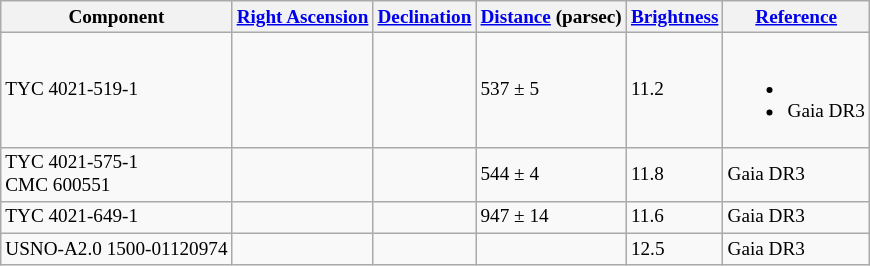<table class="wikitable" style="font-size:80%">
<tr>
<th>Component</th>
<th><a href='#'>Right Ascension</a></th>
<th><a href='#'>Declination</a></th>
<th><a href='#'>Distance</a> (parsec)</th>
<th><a href='#'>Brightness</a></th>
<th><a href='#'>Reference</a></th>
</tr>
<tr ->
<td>TYC 4021-519-1</td>
<td></td>
<td></td>
<td>537 ± 5</td>
<td>11.2</td>
<td><br><ul><li></li><li>Gaia DR3</li></ul></td>
</tr>
<tr ->
<td>TYC 4021-575-1<br>CMC 600551</td>
<td></td>
<td></td>
<td>544 ± 4</td>
<td>11.8</td>
<td>Gaia DR3</td>
</tr>
<tr ->
<td>TYC 4021-649-1</td>
<td></td>
<td></td>
<td>947 ± 14</td>
<td>11.6</td>
<td>Gaia DR3</td>
</tr>
<tr ->
<td>USNO-A2.0 1500-01120974</td>
<td></td>
<td></td>
<td></td>
<td>12.5</td>
<td>Gaia DR3<br></td>
</tr>
</table>
